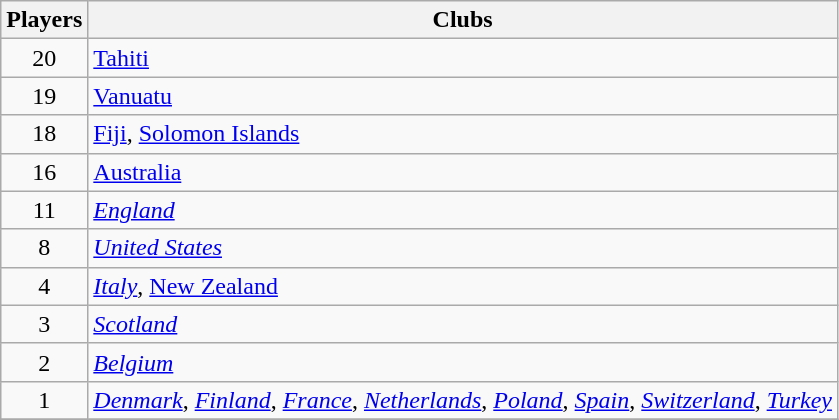<table class="wikitable">
<tr>
<th>Players</th>
<th>Clubs</th>
</tr>
<tr>
<td align="center">20</td>
<td> <a href='#'>Tahiti</a></td>
</tr>
<tr>
<td align="center">19</td>
<td> <a href='#'>Vanuatu</a></td>
</tr>
<tr>
<td align="center">18</td>
<td> <a href='#'>Fiji</a>,  <a href='#'>Solomon Islands</a></td>
</tr>
<tr>
<td align="center">16</td>
<td> <a href='#'>Australia</a></td>
</tr>
<tr>
<td align="center">11</td>
<td> <em><a href='#'>England</a></em></td>
</tr>
<tr>
<td align="center">8</td>
<td> <em><a href='#'>United States</a></em></td>
</tr>
<tr>
<td align="center">4</td>
<td> <em><a href='#'>Italy</a></em>,  <a href='#'>New Zealand</a></td>
</tr>
<tr>
<td align="center">3</td>
<td> <em><a href='#'>Scotland</a></em></td>
</tr>
<tr>
<td align="center">2</td>
<td> <em><a href='#'>Belgium</a></em></td>
</tr>
<tr>
<td align="center">1</td>
<td> <em><a href='#'>Denmark</a></em>,  <em><a href='#'>Finland</a></em>,  <em><a href='#'>France</a></em>,  <em><a href='#'>Netherlands</a></em>,  <em><a href='#'>Poland</a></em>,  <em><a href='#'>Spain</a></em>,  <em><a href='#'>Switzerland</a></em>,  <em><a href='#'>Turkey</a></em></td>
</tr>
<tr>
</tr>
</table>
